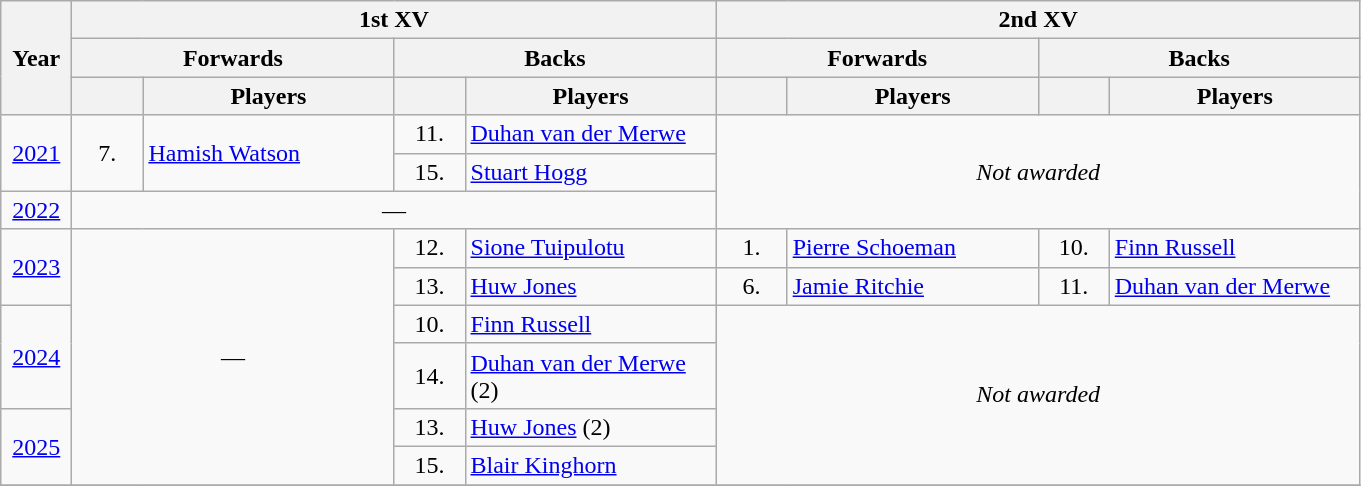<table class="wikitable">
<tr>
<th width=40 rowspan=3>Year</th>
<th colspan=4>1st XV</th>
<th colspan=4>2nd XV</th>
</tr>
<tr>
<th colspan=2>Forwards</th>
<th colspan=2>Backs</th>
<th colspan=2>Forwards</th>
<th colspan=2>Backs</th>
</tr>
<tr>
<th width=40></th>
<th width=160>Players</th>
<th width=40></th>
<th width=160>Players</th>
<th width=40></th>
<th width=160>Players</th>
<th width=40></th>
<th width=160>Players</th>
</tr>
<tr>
<td align=center rowspan=2><a href='#'>2021</a></td>
<td align=center rowspan=2>7.</td>
<td rowspan=2><a href='#'>Hamish Watson</a></td>
<td align=center>11.</td>
<td><a href='#'>Duhan van der Merwe</a></td>
<td align=center rowspan=3 colspan=4><em>Not awarded</em></td>
</tr>
<tr>
<td align=center>15.</td>
<td><a href='#'>Stuart Hogg</a></td>
</tr>
<tr>
<td align=center><a href='#'>2022</a></td>
<td align=center colspan=4>—</td>
</tr>
<tr>
<td align=center rowspan=2><a href='#'>2023</a></td>
<td align=center rowspan=6 colspan=2>—</td>
<td align=center>12.</td>
<td><a href='#'>Sione Tuipulotu</a></td>
<td align=center>1.</td>
<td><a href='#'>Pierre Schoeman</a></td>
<td align=center>10.</td>
<td><a href='#'>Finn Russell</a></td>
</tr>
<tr>
<td align=center>13.</td>
<td><a href='#'>Huw Jones</a></td>
<td align=center>6.</td>
<td><a href='#'>Jamie Ritchie</a></td>
<td align=center>11.</td>
<td><a href='#'>Duhan van der Merwe</a></td>
</tr>
<tr>
<td align=center rowspan=2><a href='#'>2024</a></td>
<td align=center>10.</td>
<td><a href='#'>Finn Russell</a></td>
<td align=center rowspan=4 colspan=4><em>Not awarded</em></td>
</tr>
<tr>
<td align=center>14.</td>
<td><a href='#'>Duhan van der Merwe</a> (2)</td>
</tr>
<tr>
<td align=center rowspan=2><a href='#'>2025</a></td>
<td align=center>13.</td>
<td><a href='#'>Huw Jones</a> (2)</td>
</tr>
<tr>
<td align=center>15.</td>
<td><a href='#'>Blair Kinghorn</a></td>
</tr>
<tr>
</tr>
</table>
